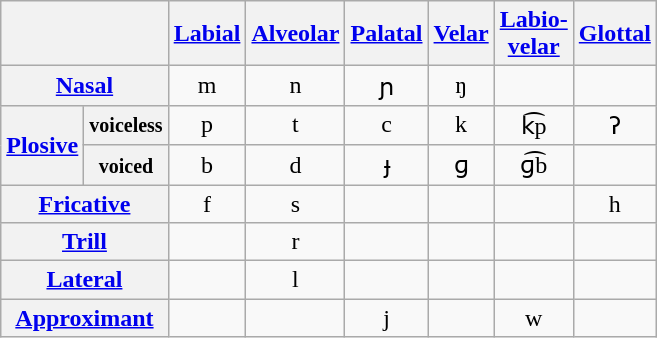<table class="wikitable" style="text-align:center">
<tr>
<th colspan="2"></th>
<th><a href='#'>Labial</a></th>
<th><a href='#'>Alveolar</a></th>
<th><a href='#'>Palatal</a></th>
<th><a href='#'>Velar</a></th>
<th><a href='#'>Labio-<br>velar</a></th>
<th><a href='#'>Glottal</a></th>
</tr>
<tr>
<th colspan="2"><a href='#'>Nasal</a></th>
<td>m</td>
<td>n</td>
<td>ɲ</td>
<td>ŋ</td>
<td></td>
<td></td>
</tr>
<tr>
<th rowspan="2"><a href='#'>Plosive</a></th>
<th><small>voiceless</small></th>
<td>p</td>
<td>t</td>
<td>c</td>
<td>k</td>
<td>k͡p</td>
<td>ʔ</td>
</tr>
<tr>
<th><small>voiced</small></th>
<td>b</td>
<td>d</td>
<td>ɟ</td>
<td>ɡ</td>
<td>ɡ͡b</td>
<td></td>
</tr>
<tr>
<th colspan="2"><a href='#'>Fricative</a></th>
<td>f</td>
<td>s</td>
<td></td>
<td></td>
<td></td>
<td>h</td>
</tr>
<tr>
<th colspan="2"><a href='#'>Trill</a></th>
<td></td>
<td>r</td>
<td></td>
<td></td>
<td></td>
<td></td>
</tr>
<tr>
<th colspan="2"><a href='#'>Lateral</a></th>
<td></td>
<td>l</td>
<td></td>
<td></td>
<td></td>
<td></td>
</tr>
<tr>
<th colspan="2"><a href='#'>Approximant</a></th>
<td></td>
<td></td>
<td>j</td>
<td></td>
<td>w</td>
<td></td>
</tr>
</table>
